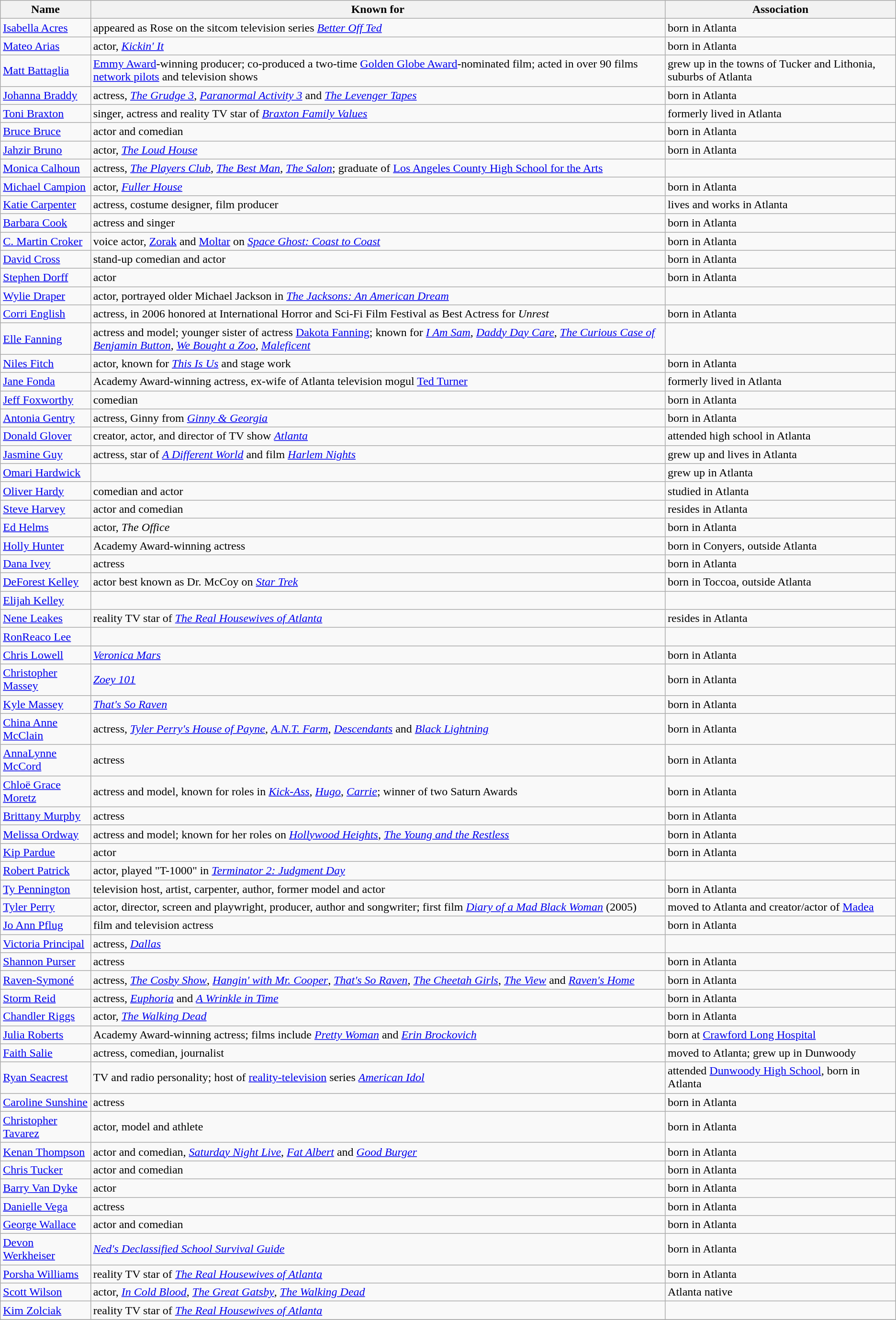<table class="wikitable sortable">
<tr>
<th>Name</th>
<th>Known for</th>
<th>Association</th>
</tr>
<tr>
<td><a href='#'>Isabella Acres</a></td>
<td>appeared as Rose on the sitcom television series <em><a href='#'>Better Off Ted</a></em></td>
<td>born in Atlanta</td>
</tr>
<tr>
<td><a href='#'>Mateo Arias</a></td>
<td>actor, <em><a href='#'>Kickin' It</a></em></td>
<td>born in Atlanta</td>
</tr>
<tr>
<td><a href='#'>Matt Battaglia</a></td>
<td><a href='#'>Emmy Award</a>-winning producer; co-produced a two-time <a href='#'>Golden Globe Award</a>-nominated film; acted in over 90 films <a href='#'>network pilots</a> and television shows</td>
<td>grew up in the towns of Tucker and Lithonia, suburbs of Atlanta</td>
</tr>
<tr>
<td><a href='#'>Johanna Braddy</a></td>
<td>actress, <em><a href='#'>The Grudge 3</a></em>, <em><a href='#'>Paranormal Activity 3</a></em> and <em><a href='#'>The Levenger Tapes</a></em></td>
<td>born in Atlanta</td>
</tr>
<tr>
<td><a href='#'>Toni Braxton</a></td>
<td>singer, actress and reality TV star of <em><a href='#'>Braxton Family Values</a></em></td>
<td>formerly lived in Atlanta</td>
</tr>
<tr>
<td><a href='#'>Bruce Bruce</a></td>
<td>actor and comedian</td>
<td>born in Atlanta</td>
</tr>
<tr>
<td><a href='#'>Jahzir Bruno</a></td>
<td>actor, <em><a href='#'>The Loud House</a></em></td>
<td>born in Atlanta</td>
</tr>
<tr>
<td><a href='#'>Monica Calhoun</a></td>
<td>actress, <em><a href='#'>The Players Club</a></em>, <em><a href='#'>The Best Man</a></em>, <em><a href='#'>The Salon</a></em>; graduate of <a href='#'>Los Angeles County High School for the Arts</a></td>
<td></td>
</tr>
<tr>
<td><a href='#'>Michael Campion</a></td>
<td>actor, <em><a href='#'>Fuller House</a></em></td>
<td>born in Atlanta</td>
</tr>
<tr>
<td><a href='#'>Katie Carpenter</a></td>
<td>actress, costume designer, film producer</td>
<td>lives and works in Atlanta</td>
</tr>
<tr>
<td><a href='#'>Barbara Cook</a></td>
<td>actress and singer</td>
<td>born in Atlanta</td>
</tr>
<tr>
<td><a href='#'>C. Martin Croker</a></td>
<td>voice actor, <a href='#'>Zorak</a> and <a href='#'>Moltar</a> on <em><a href='#'>Space Ghost: Coast to Coast</a></em></td>
<td>born in Atlanta</td>
</tr>
<tr>
<td><a href='#'>David Cross</a></td>
<td>stand-up comedian and actor</td>
<td>born in Atlanta</td>
</tr>
<tr>
<td><a href='#'>Stephen Dorff</a></td>
<td>actor</td>
<td>born in Atlanta</td>
</tr>
<tr>
<td><a href='#'>Wylie Draper</a></td>
<td>actor, portrayed older Michael Jackson in <em><a href='#'>The Jacksons: An American Dream</a></em></td>
<td></td>
</tr>
<tr>
<td><a href='#'>Corri English</a></td>
<td>actress, in 2006 honored at International Horror and Sci-Fi Film Festival as Best Actress for <em>Unrest</em></td>
<td>born in Atlanta</td>
</tr>
<tr>
<td><a href='#'>Elle Fanning</a></td>
<td>actress and model; younger sister of actress <a href='#'>Dakota Fanning</a>; known for <em><a href='#'>I Am Sam</a></em>, <em><a href='#'>Daddy Day Care</a></em>, <em><a href='#'>The Curious Case of Benjamin Button</a></em>, <em><a href='#'>We Bought a Zoo</a></em>, <em><a href='#'>Maleficent</a></em></td>
<td></td>
</tr>
<tr>
<td><a href='#'>Niles Fitch</a></td>
<td>actor, known for <em><a href='#'>This Is Us</a></em> and stage work</td>
<td>born in Atlanta</td>
</tr>
<tr>
<td><a href='#'>Jane Fonda</a></td>
<td>Academy Award-winning actress, ex-wife of Atlanta television mogul <a href='#'>Ted Turner</a></td>
<td>formerly lived in Atlanta</td>
</tr>
<tr>
<td><a href='#'>Jeff Foxworthy</a></td>
<td>comedian</td>
<td>born in Atlanta</td>
</tr>
<tr>
<td><a href='#'>Antonia Gentry</a></td>
<td>actress, Ginny from <em><a href='#'>Ginny & Georgia</a></em></td>
<td>born in Atlanta</td>
</tr>
<tr>
<td><a href='#'>Donald Glover</a></td>
<td>creator, actor, and director of TV show <em><a href='#'>Atlanta</a></em></td>
<td>attended high school in Atlanta</td>
</tr>
<tr>
<td><a href='#'>Jasmine Guy</a></td>
<td>actress, star of <em><a href='#'>A Different World</a></em> and film <em><a href='#'>Harlem Nights</a></em></td>
<td>grew up and lives in Atlanta</td>
</tr>
<tr>
<td><a href='#'>Omari Hardwick</a></td>
<td></td>
<td>grew up in Atlanta</td>
</tr>
<tr>
<td><a href='#'>Oliver Hardy</a></td>
<td>comedian and actor</td>
<td>studied in Atlanta</td>
</tr>
<tr>
<td><a href='#'>Steve Harvey</a></td>
<td>actor and comedian</td>
<td>resides in Atlanta</td>
</tr>
<tr>
<td><a href='#'>Ed Helms</a></td>
<td>actor, <em>The Office</em></td>
<td>born in Atlanta</td>
</tr>
<tr>
<td><a href='#'>Holly Hunter</a></td>
<td>Academy Award-winning actress</td>
<td>born in Conyers, outside Atlanta</td>
</tr>
<tr>
<td><a href='#'>Dana Ivey</a></td>
<td>actress</td>
<td>born in Atlanta</td>
</tr>
<tr>
<td><a href='#'>DeForest Kelley</a></td>
<td>actor best known as Dr. McCoy on <em><a href='#'>Star Trek</a></em></td>
<td>born in Toccoa, outside Atlanta</td>
</tr>
<tr>
<td><a href='#'>Elijah Kelley</a></td>
<td></td>
<td></td>
</tr>
<tr>
<td><a href='#'>Nene Leakes</a></td>
<td>reality TV star of <em><a href='#'>The Real Housewives of Atlanta</a></em></td>
<td>resides in Atlanta</td>
</tr>
<tr>
<td><a href='#'>RonReaco Lee</a></td>
<td></td>
<td></td>
</tr>
<tr>
<td><a href='#'>Chris Lowell</a></td>
<td><em><a href='#'>Veronica Mars</a></em></td>
<td>born in Atlanta</td>
</tr>
<tr>
<td><a href='#'>Christopher Massey</a></td>
<td><em><a href='#'>Zoey 101</a></em></td>
<td>born in Atlanta</td>
</tr>
<tr>
<td><a href='#'>Kyle Massey</a></td>
<td><em><a href='#'>That's So Raven</a></em></td>
<td>born in Atlanta</td>
</tr>
<tr>
<td><a href='#'>China Anne McClain</a></td>
<td>actress, <em><a href='#'>Tyler Perry's House of Payne</a></em>, <em><a href='#'>A.N.T. Farm</a></em>, <em><a href='#'>Descendants</a></em> and <em><a href='#'>Black Lightning</a></em></td>
<td>born in Atlanta</td>
</tr>
<tr>
<td><a href='#'>AnnaLynne McCord</a></td>
<td>actress</td>
<td>born in Atlanta</td>
</tr>
<tr>
<td><a href='#'>Chloë Grace Moretz</a></td>
<td>actress and model, known for roles in <em><a href='#'>Kick-Ass</a></em>, <em><a href='#'>Hugo</a></em>, <em><a href='#'>Carrie</a></em>; winner of two Saturn Awards</td>
<td>born in Atlanta</td>
</tr>
<tr>
<td><a href='#'>Brittany Murphy</a></td>
<td>actress</td>
<td>born in Atlanta</td>
</tr>
<tr>
<td><a href='#'>Melissa Ordway</a></td>
<td>actress and model; known for her roles on <em><a href='#'>Hollywood Heights</a></em>, <em><a href='#'>The Young and the Restless</a></em></td>
<td>born in Atlanta</td>
</tr>
<tr>
<td><a href='#'>Kip Pardue</a></td>
<td>actor</td>
<td>born in Atlanta</td>
</tr>
<tr>
<td><a href='#'>Robert Patrick</a></td>
<td>actor, played "T-1000" in <em><a href='#'>Terminator 2: Judgment Day</a></em></td>
<td></td>
</tr>
<tr>
<td><a href='#'>Ty Pennington</a></td>
<td>television host, artist, carpenter, author, former model and actor</td>
<td>born in Atlanta</td>
</tr>
<tr>
<td><a href='#'>Tyler Perry</a></td>
<td>actor, director, screen and playwright, producer, author and songwriter; first film <em><a href='#'>Diary of a Mad Black Woman</a></em> (2005)</td>
<td>moved to Atlanta and creator/actor of <a href='#'>Madea</a></td>
</tr>
<tr>
<td><a href='#'>Jo Ann Pflug</a></td>
<td>film and television actress</td>
<td>born in Atlanta</td>
</tr>
<tr>
<td><a href='#'>Victoria Principal</a></td>
<td>actress, <em><a href='#'>Dallas</a></em></td>
<td></td>
</tr>
<tr>
<td><a href='#'>Shannon Purser</a></td>
<td>actress</td>
<td>born in Atlanta</td>
</tr>
<tr>
<td><a href='#'>Raven-Symoné</a></td>
<td>actress, <em><a href='#'>The Cosby Show</a></em>, <em><a href='#'>Hangin' with Mr. Cooper</a></em>, <em><a href='#'>That's So Raven</a></em>, <em><a href='#'>The Cheetah Girls</a></em>, <em><a href='#'>The View</a></em> and <em><a href='#'>Raven's Home</a></em></td>
<td>born in Atlanta</td>
</tr>
<tr>
<td><a href='#'>Storm Reid</a></td>
<td>actress, <em><a href='#'>Euphoria</a></em> and <em><a href='#'>A Wrinkle in Time</a></em></td>
<td>born in Atlanta</td>
</tr>
<tr>
<td><a href='#'>Chandler Riggs</a></td>
<td>actor, <em><a href='#'>The Walking Dead</a></em></td>
<td>born in Atlanta</td>
</tr>
<tr>
<td><a href='#'>Julia Roberts</a></td>
<td>Academy Award-winning actress; films include <em><a href='#'>Pretty Woman</a></em> and <em><a href='#'>Erin Brockovich</a></em></td>
<td>born at <a href='#'>Crawford Long Hospital</a></td>
</tr>
<tr>
<td><a href='#'>Faith Salie</a></td>
<td>actress, comedian, journalist</td>
<td>moved to Atlanta; grew up in Dunwoody</td>
</tr>
<tr>
<td><a href='#'>Ryan Seacrest</a></td>
<td>TV and radio personality; host of <a href='#'>reality-television</a> series <em><a href='#'>American Idol</a></em></td>
<td>attended <a href='#'>Dunwoody High School</a>, born in Atlanta</td>
</tr>
<tr>
<td><a href='#'>Caroline Sunshine</a></td>
<td>actress</td>
<td>born in Atlanta</td>
</tr>
<tr>
<td><a href='#'>Christopher Tavarez</a></td>
<td>actor, model and athlete</td>
<td>born in Atlanta</td>
</tr>
<tr>
<td><a href='#'>Kenan Thompson</a></td>
<td>actor and comedian, <em><a href='#'>Saturday Night Live</a></em>, <em><a href='#'>Fat Albert</a></em> and <em><a href='#'>Good Burger</a></em></td>
<td>born in Atlanta</td>
</tr>
<tr>
<td><a href='#'>Chris Tucker</a></td>
<td>actor and comedian</td>
<td>born in Atlanta</td>
</tr>
<tr>
<td><a href='#'>Barry Van Dyke</a></td>
<td>actor</td>
<td>born in Atlanta</td>
</tr>
<tr>
<td><a href='#'>Danielle Vega</a></td>
<td>actress</td>
<td>born in Atlanta</td>
</tr>
<tr>
<td><a href='#'>George Wallace</a></td>
<td>actor and comedian</td>
<td>born in Atlanta</td>
</tr>
<tr>
<td><a href='#'>Devon Werkheiser</a></td>
<td><em><a href='#'>Ned's Declassified School Survival Guide</a></em></td>
<td>born in Atlanta</td>
</tr>
<tr>
<td><a href='#'>Porsha Williams</a></td>
<td>reality TV star of <em><a href='#'>The Real Housewives of Atlanta</a></em></td>
<td>born in Atlanta</td>
</tr>
<tr>
<td><a href='#'>Scott Wilson</a></td>
<td>actor, <em><a href='#'>In Cold Blood</a></em>, <em><a href='#'>The Great Gatsby</a></em>, <em><a href='#'>The Walking Dead</a></em></td>
<td>Atlanta native</td>
</tr>
<tr>
<td><a href='#'>Kim Zolciak</a></td>
<td>reality TV star of <em><a href='#'>The Real Housewives of Atlanta</a></em></td>
<td></td>
</tr>
<tr>
</tr>
</table>
